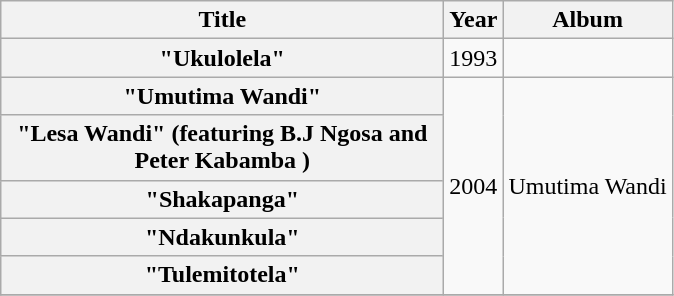<table class="wikitable plainrowheaders" style="text-align:center;" border="1">
<tr>
<th scope="col" style="width:18em;">Title</th>
<th scope="col">Year</th>
<th scope="col">Album</th>
</tr>
<tr>
<th scope="row">"Ukulolela"</th>
<td>1993</td>
<td></td>
</tr>
<tr>
<th scope="row">"Umutima Wandi"</th>
<td rowspan="5">2004</td>
<td rowspan="5">Umutima Wandi</td>
</tr>
<tr>
<th scope="row">"Lesa Wandi" (featuring B.J Ngosa and Peter Kabamba )</th>
</tr>
<tr>
<th scope="row">"Shakapanga"</th>
</tr>
<tr>
<th scope="row">"Ndakunkula"</th>
</tr>
<tr>
<th scope="row">"Tulemitotela"</th>
</tr>
<tr>
</tr>
</table>
